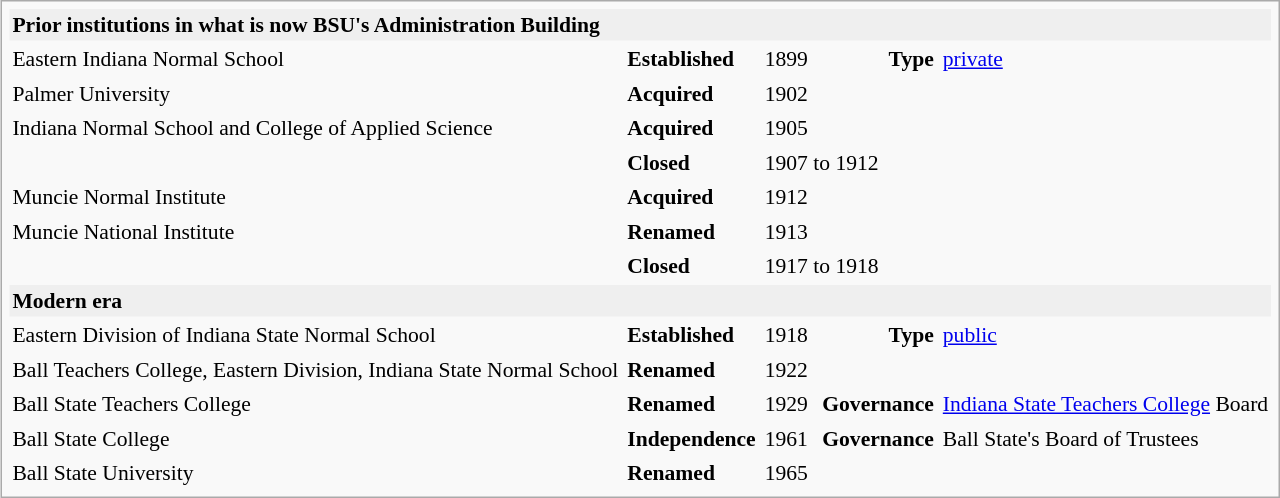<table class="infobox" cellpadding="2" cellspacing="2" style="font-size: 90%;">
<tr>
<th colspan="5" align="left" style="background:#eFeFeF;">Prior institutions in what is now BSU's Administration Building</th>
</tr>
<tr>
<td>Eastern Indiana Normal School</td>
<td><strong>Established</strong></td>
<td>1899</td>
<td align="right"><strong>Type</strong></td>
<td><a href='#'>private</a></td>
</tr>
<tr>
<td>Palmer University</td>
<td><strong>Acquired</strong></td>
<td>1902</td>
</tr>
<tr>
<td>Indiana Normal School and College of Applied Science</td>
<td><strong>Acquired</strong></td>
<td>1905</td>
</tr>
<tr>
<td></td>
<td><strong>Closed</strong></td>
<td colspan=3>1907 to 1912</td>
</tr>
<tr>
<td>Muncie Normal Institute</td>
<td><strong>Acquired</strong></td>
<td>1912</td>
</tr>
<tr>
<td>Muncie National Institute</td>
<td><strong>Renamed</strong></td>
<td>1913</td>
</tr>
<tr>
<td></td>
<td><strong>Closed</strong></td>
<td colspan=3>1917 to 1918</td>
</tr>
<tr>
<th colspan="5" align="left" style="background:#eFeFeF;">Modern era</th>
</tr>
<tr>
<td>Eastern Division of Indiana State Normal School</td>
<td><strong>Established</strong></td>
<td>1918</td>
<td align="right"><strong>Type</strong></td>
<td><a href='#'>public</a></td>
</tr>
<tr>
<td>Ball Teachers College, Eastern Division, Indiana State Normal School</td>
<td><strong>Renamed</strong></td>
<td>1922</td>
</tr>
<tr>
<td>Ball State Teachers College</td>
<td><strong>Renamed</strong></td>
<td>1929</td>
<td><strong>Governance</strong></td>
<td><a href='#'>Indiana State Teachers College</a> Board</td>
</tr>
<tr>
<td>Ball State College</td>
<td><strong>Independence</strong></td>
<td>1961 </td>
<td><strong>Governance</strong></td>
<td>Ball State's Board of Trustees</td>
</tr>
<tr>
<td>Ball State University</td>
<td><strong>Renamed</strong></td>
<td>1965</td>
</tr>
</table>
